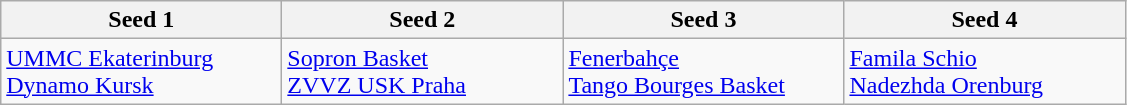<table class="wikitable">
<tr>
<th width=180>Seed 1</th>
<th width=180>Seed 2</th>
<th width=180>Seed 3</th>
<th width=180>Seed 4</th>
</tr>
<tr>
<td> <a href='#'>UMMC Ekaterinburg</a><br> <a href='#'>Dynamo Kursk</a></td>
<td> <a href='#'>Sopron Basket</a><br> <a href='#'>ZVVZ USK Praha</a></td>
<td> <a href='#'>Fenerbahçe</a><br> <a href='#'>Tango Bourges Basket</a></td>
<td> <a href='#'>Famila Schio</a><br> <a href='#'>Nadezhda Orenburg</a></td>
</tr>
</table>
